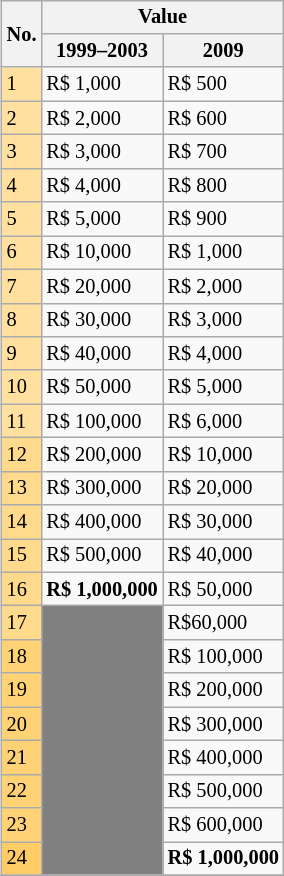<table class="wikitable" align=right style="font-size: 85%">
<tr>
<th rowspan="2">No.</th>
<th colspan="2">Value</th>
</tr>
<tr>
<th>1999–2003</th>
<th>2009</th>
</tr>
<tr>
<td style="background: #FFE09F">1</td>
<td>R$ 1,000</td>
<td>R$ 500</td>
</tr>
<tr>
<td style="background: #FFE09F">2</td>
<td>R$ 2,000</td>
<td>R$ 600</td>
</tr>
<tr>
<td style="background: #FFE09F">3</td>
<td>R$ 3,000</td>
<td>R$ 700</td>
</tr>
<tr>
<td style="background: #FFE09F">4</td>
<td>R$ 4,000</td>
<td>R$ 800</td>
</tr>
<tr>
<td style="background: #FFE09F">5</td>
<td>R$ 5,000</td>
<td>R$ 900</td>
</tr>
<tr>
<td style="background: #FFE09F">6</td>
<td>R$ 10,000</td>
<td>R$ 1,000</td>
</tr>
<tr>
<td style="background: #FFE09F">7</td>
<td>R$ 20,000</td>
<td>R$ 2,000</td>
</tr>
<tr>
<td style="background: #FFE09F">8</td>
<td>R$ 30,000</td>
<td>R$ 3,000</td>
</tr>
<tr>
<td style="background: #FFE09F">9</td>
<td>R$ 40,000</td>
<td>R$ 4,000</td>
</tr>
<tr>
<td style="background: #FFE09F">10</td>
<td>R$ 50,000</td>
<td>R$ 5,000</td>
</tr>
<tr>
<td style="background: #FFE09F">11</td>
<td>R$ 100,000</td>
<td>R$ 6,000</td>
</tr>
<tr>
<td style="background: #FFDA8C">12</td>
<td>R$ 200,000</td>
<td>R$ 10,000</td>
</tr>
<tr>
<td style="background: #FFDA8C">13</td>
<td>R$ 300,000</td>
<td>R$ 20,000</td>
</tr>
<tr>
<td style="background: #FFDA8C">14</td>
<td>R$ 400,000</td>
<td>R$ 30,000</td>
</tr>
<tr>
<td style="background: #FFDA8C">15</td>
<td>R$ 500,000</td>
<td>R$ 40,000</td>
</tr>
<tr>
<td style="background: #FFDA8C">16</td>
<td><strong>R$ 1,000,000</strong></td>
<td>R$ 50,000</td>
</tr>
<tr>
<td style="background: #FFDA8C">17</td>
<td rowspan="8" bgcolor="gray"></td>
<td>R$60,000</td>
</tr>
<tr>
<td style="background: #FFD275">18</td>
<td>R$ 100,000</td>
</tr>
<tr>
<td style="background: #FFD275">19</td>
<td>R$ 200,000</td>
</tr>
<tr>
<td style="background: #FFD275">20</td>
<td>R$ 300,000</td>
</tr>
<tr>
<td style="background: #FFD275">21</td>
<td>R$ 400,000</td>
</tr>
<tr>
<td style="background: #FFD275">22</td>
<td>R$ 500,000</td>
</tr>
<tr>
<td style="background: #FFD275">23</td>
<td>R$ 600,000</td>
</tr>
<tr>
<td style="background: #FFCC66">24</td>
<td><strong>R$ 1,000,000</strong></td>
</tr>
<tr>
</tr>
</table>
